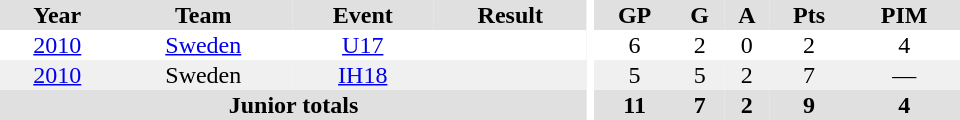<table border="0" cellpadding="1" cellspacing="0" ID="Table3" style="text-align:center; width:40em">
<tr ALIGN="center" bgcolor="#e0e0e0">
<th>Year</th>
<th>Team</th>
<th>Event</th>
<th>Result</th>
<th rowspan="99" bgcolor="#ffffff"></th>
<th>GP</th>
<th>G</th>
<th>A</th>
<th>Pts</th>
<th>PIM</th>
</tr>
<tr>
<td><a href='#'>2010</a></td>
<td><a href='#'>Sweden</a></td>
<td><a href='#'>U17</a></td>
<td></td>
<td>6</td>
<td>2</td>
<td>0</td>
<td>2</td>
<td>4</td>
</tr>
<tr bgcolor="#f0f0f0">
<td><a href='#'>2010</a></td>
<td>Sweden</td>
<td><a href='#'>IH18</a></td>
<td></td>
<td>5</td>
<td>5</td>
<td>2</td>
<td>7</td>
<td>—</td>
</tr>
<tr bgcolor="#e0e0e0">
<th colspan="4">Junior totals</th>
<th>11</th>
<th>7</th>
<th>2</th>
<th>9</th>
<th>4</th>
</tr>
</table>
